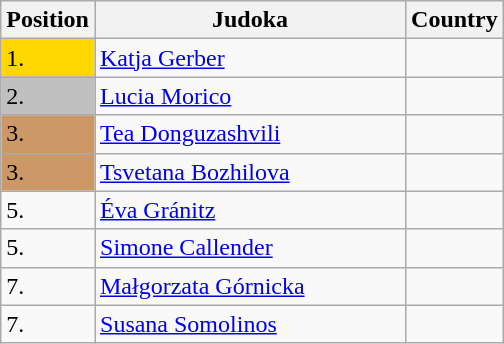<table class=wikitable>
<tr>
<th width=10>Position</th>
<th width=200>Judoka</th>
<th width=10>Country</th>
</tr>
<tr>
<td bgcolor=gold>1.</td>
<td><a href='#'>Katja Gerber</a></td>
<td></td>
</tr>
<tr>
<td bgcolor="silver">2.</td>
<td><a href='#'>Lucia Morico</a></td>
<td></td>
</tr>
<tr>
<td bgcolor="CC9966">3.</td>
<td><a href='#'>Tea Donguzashvili</a></td>
<td></td>
</tr>
<tr>
<td bgcolor="CC9966">3.</td>
<td><a href='#'>Tsvetana Bozhilova</a></td>
<td></td>
</tr>
<tr>
<td>5.</td>
<td><a href='#'>Éva Gránitz</a></td>
<td></td>
</tr>
<tr>
<td>5.</td>
<td><a href='#'>Simone Callender</a></td>
<td></td>
</tr>
<tr>
<td>7.</td>
<td><a href='#'>Małgorzata Górnicka</a></td>
<td></td>
</tr>
<tr>
<td>7.</td>
<td><a href='#'>Susana Somolinos</a></td>
<td></td>
</tr>
</table>
